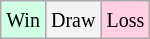<table class="wikitable">
<tr>
<td style="background-color: #d0ffe3;"><small>Win</small></td>
<td style="background-color: #f3f3f3;"><small>Draw</small></td>
<td style="background-color: #ffd0e3;"><small>Loss</small></td>
</tr>
</table>
